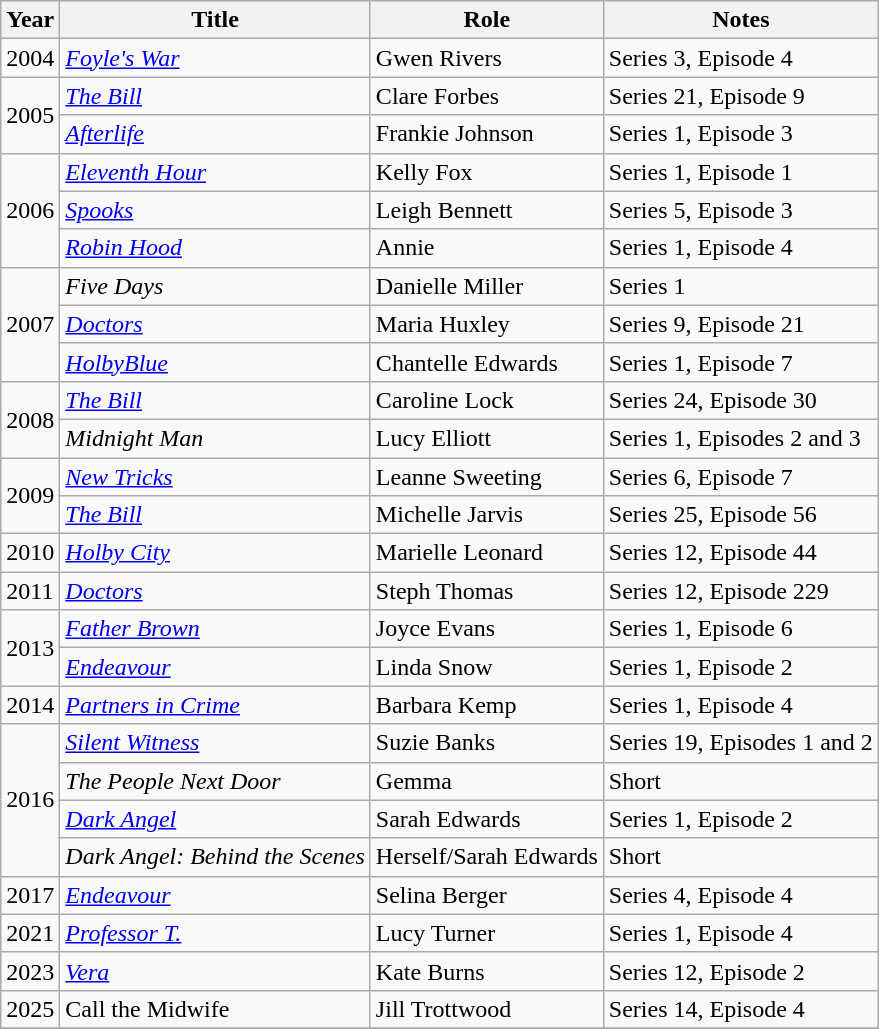<table class="wikitable sortable">
<tr>
<th>Year</th>
<th>Title</th>
<th>Role</th>
<th class="unsortable">Notes</th>
</tr>
<tr>
<td>2004</td>
<td><em><a href='#'>Foyle's War</a></em></td>
<td>Gwen Rivers</td>
<td>Series 3, Episode 4</td>
</tr>
<tr>
<td rowspan="2">2005</td>
<td><em><a href='#'>The Bill</a></em></td>
<td>Clare Forbes</td>
<td>Series 21, Episode 9</td>
</tr>
<tr>
<td><a href='#'><em>Afterlife</em></a></td>
<td>Frankie Johnson</td>
<td>Series 1, Episode 3</td>
</tr>
<tr>
<td rowspan="3">2006</td>
<td><a href='#'><em>Eleventh Hour</em></a></td>
<td>Kelly Fox</td>
<td>Series 1, Episode 1</td>
</tr>
<tr>
<td><a href='#'><em>Spooks</em></a></td>
<td>Leigh Bennett</td>
<td>Series 5, Episode 3</td>
</tr>
<tr>
<td><a href='#'><em>Robin Hood</em></a></td>
<td>Annie</td>
<td>Series 1, Episode 4</td>
</tr>
<tr>
<td rowspan="3">2007</td>
<td><em>Five Days</em></td>
<td>Danielle Miller</td>
<td>Series 1</td>
</tr>
<tr>
<td><em><a href='#'>Doctors</a></em></td>
<td>Maria Huxley</td>
<td>Series 9, Episode 21</td>
</tr>
<tr>
<td><em><a href='#'>HolbyBlue</a></em></td>
<td>Chantelle Edwards</td>
<td>Series 1, Episode 7</td>
</tr>
<tr>
<td rowspan="2">2008</td>
<td><em><a href='#'>The Bill</a></em></td>
<td>Caroline Lock</td>
<td>Series 24, Episode 30</td>
</tr>
<tr>
<td><em>Midnight Man</em></td>
<td>Lucy Elliott</td>
<td>Series 1, Episodes 2 and 3</td>
</tr>
<tr>
<td rowspan="2">2009</td>
<td><em><a href='#'>New Tricks</a></em></td>
<td>Leanne Sweeting</td>
<td>Series 6, Episode 7</td>
</tr>
<tr>
<td><em><a href='#'>The Bill</a></em></td>
<td>Michelle Jarvis</td>
<td>Series 25, Episode 56</td>
</tr>
<tr>
<td>2010</td>
<td><em><a href='#'>Holby City</a></em></td>
<td>Marielle Leonard</td>
<td>Series 12, Episode 44</td>
</tr>
<tr>
<td>2011</td>
<td><em><a href='#'>Doctors</a></em></td>
<td>Steph Thomas</td>
<td>Series 12, Episode 229</td>
</tr>
<tr>
<td rowspan="2">2013</td>
<td><em><a href='#'>Father Brown</a></em></td>
<td>Joyce Evans</td>
<td>Series 1, Episode 6</td>
</tr>
<tr>
<td><em><a href='#'>Endeavour</a></em></td>
<td>Linda Snow</td>
<td>Series 1, Episode 2</td>
</tr>
<tr>
<td>2014</td>
<td><em><a href='#'>Partners in Crime</a></em></td>
<td>Barbara Kemp</td>
<td>Series 1, Episode 4</td>
</tr>
<tr>
<td rowspan="4">2016</td>
<td><em><a href='#'>Silent Witness</a></em></td>
<td>Suzie Banks</td>
<td>Series 19, Episodes 1 and 2</td>
</tr>
<tr>
<td><em>The People Next Door</em></td>
<td>Gemma</td>
<td>Short</td>
</tr>
<tr>
<td><em><a href='#'>Dark Angel</a></em></td>
<td>Sarah Edwards</td>
<td>Series 1, Episode 2</td>
</tr>
<tr>
<td><em>Dark Angel: Behind the Scenes</em></td>
<td>Herself/Sarah Edwards</td>
<td>Short</td>
</tr>
<tr>
<td>2017</td>
<td><em><a href='#'>Endeavour</a></em></td>
<td>Selina Berger</td>
<td>Series 4, Episode 4</td>
</tr>
<tr>
<td>2021</td>
<td><em><a href='#'>Professor T.</a></em></td>
<td>Lucy Turner</td>
<td>Series 1, Episode 4</td>
</tr>
<tr>
<td>2023</td>
<td><em><a href='#'>Vera</a></em></td>
<td>Kate Burns</td>
<td>Series 12, Episode 2</td>
</tr>
<tr>
<td>2025</td>
<td>Call the Midwife</td>
<td>Jill Trottwood</td>
<td>Series 14, Episode 4</td>
</tr>
<tr>
</tr>
</table>
